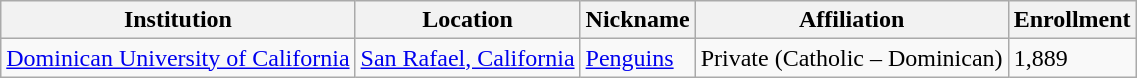<table class="wikitable">
<tr>
<th>Institution</th>
<th>Location</th>
<th>Nickname</th>
<th>Affiliation</th>
<th>Enrollment</th>
</tr>
<tr>
<td><a href='#'>Dominican University of California</a></td>
<td><a href='#'>San Rafael, California</a></td>
<td><a href='#'>Penguins</a></td>
<td>Private (Catholic – Dominican)</td>
<td>1,889</td>
</tr>
</table>
